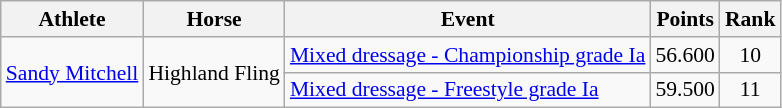<table class=wikitable style="font-size:90%">
<tr>
<th>Athlete</th>
<th>Horse</th>
<th>Event</th>
<th>Points</th>
<th>Rank</th>
</tr>
<tr>
<td rowspan="2"><a href='#'>Sandy Mitchell</a></td>
<td rowspan="2">Highland Fling</td>
<td><a href='#'>Mixed dressage - Championship grade Ia</a></td>
<td align="center">56.600</td>
<td align="center">10</td>
</tr>
<tr>
<td><a href='#'>Mixed dressage - Freestyle grade Ia</a></td>
<td align="center">59.500</td>
<td align="center">11</td>
</tr>
</table>
